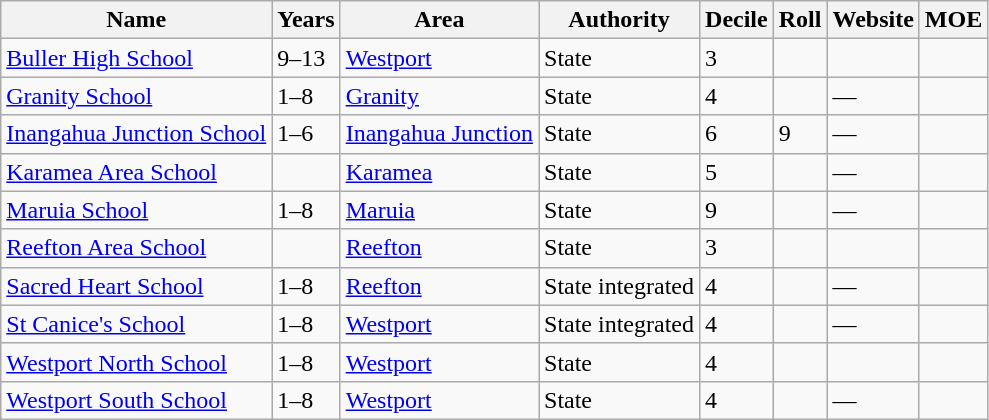<table class="wikitable sortable">
<tr>
<th>Name</th>
<th>Years</th>
<th>Area</th>
<th>Authority</th>
<th>Decile</th>
<th>Roll</th>
<th>Website</th>
<th>MOE</th>
</tr>
<tr>
<td><a href='#'>Buller High School</a></td>
<td>9–13</td>
<td><a href='#'>Westport</a></td>
<td>State</td>
<td>3</td>
<td></td>
<td></td>
<td></td>
</tr>
<tr>
<td><a href='#'>Granity School</a></td>
<td>1–8</td>
<td><a href='#'>Granity</a></td>
<td>State</td>
<td>4</td>
<td></td>
<td>—</td>
<td></td>
</tr>
<tr>
<td><a href='#'>Inangahua Junction School</a></td>
<td>1–6</td>
<td><a href='#'>Inangahua Junction</a></td>
<td>State</td>
<td>6</td>
<td>9</td>
<td>—</td>
<td></td>
</tr>
<tr>
<td><a href='#'>Karamea Area School</a></td>
<td></td>
<td><a href='#'>Karamea</a></td>
<td>State</td>
<td>5</td>
<td></td>
<td>—</td>
<td></td>
</tr>
<tr>
<td><a href='#'>Maruia School</a></td>
<td>1–8</td>
<td><a href='#'>Maruia</a></td>
<td>State</td>
<td>9</td>
<td></td>
<td>—</td>
<td></td>
</tr>
<tr>
<td><a href='#'>Reefton Area School</a></td>
<td></td>
<td><a href='#'>Reefton</a></td>
<td>State</td>
<td>3</td>
<td></td>
<td></td>
<td></td>
</tr>
<tr>
<td><a href='#'>Sacred Heart School</a></td>
<td>1–8</td>
<td><a href='#'>Reefton</a></td>
<td>State integrated</td>
<td>4</td>
<td></td>
<td>—</td>
<td></td>
</tr>
<tr>
<td><a href='#'>St Canice's School</a></td>
<td>1–8</td>
<td><a href='#'>Westport</a></td>
<td>State integrated</td>
<td>4</td>
<td></td>
<td>—</td>
<td></td>
</tr>
<tr>
<td><a href='#'>Westport North School</a></td>
<td>1–8</td>
<td><a href='#'>Westport</a></td>
<td>State</td>
<td>4</td>
<td></td>
<td></td>
<td></td>
</tr>
<tr>
<td><a href='#'>Westport South School</a></td>
<td>1–8</td>
<td><a href='#'>Westport</a></td>
<td>State</td>
<td>4</td>
<td></td>
<td>—</td>
<td></td>
</tr>
</table>
